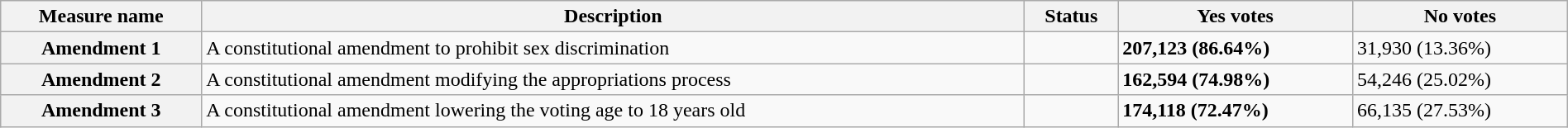<table class="wikitable sortable plainrowheaders" style="width:100%">
<tr>
<th scope="col">Measure name</th>
<th class="unsortable" scope="col">Description</th>
<th scope="col">Status</th>
<th scope="col">Yes votes</th>
<th scope="col">No votes</th>
</tr>
<tr>
<th scope="row">Amendment 1</th>
<td>A constitutional amendment to prohibit sex discrimination</td>
<td></td>
<td><strong>207,123 (86.64%)</strong></td>
<td>31,930 (13.36%)</td>
</tr>
<tr>
<th scope="row">Amendment 2</th>
<td>A constitutional amendment modifying the appropriations process</td>
<td></td>
<td><strong>162,594 (74.98%)</strong></td>
<td>54,246 (25.02%)</td>
</tr>
<tr>
<th scope="row">Amendment 3</th>
<td>A constitutional amendment lowering the voting age to 18 years old</td>
<td></td>
<td><strong>174,118 (72.47%)</strong></td>
<td>66,135 (27.53%)</td>
</tr>
</table>
